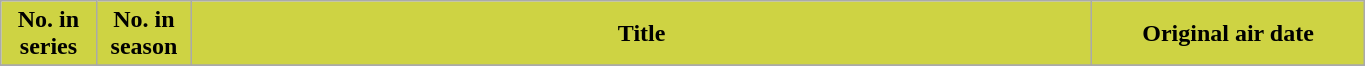<table class="wikitable plainrowheaders" style="width:72%;">
<tr>
<th scope="col" style="background-color: #ced343; color: #000000;" width=7%>No. in<br>series</th>
<th scope="col" style="background-color: #ced343; color: #000000;" width=7%>No. in<br>season</th>
<th scope="col" style="background-color: #ced343; color: #000000;">Title</th>
<th scope="col" style="background-color: #ced343; color: #000000;" width=20%>Original air date</th>
</tr>
<tr>
</tr>
</table>
